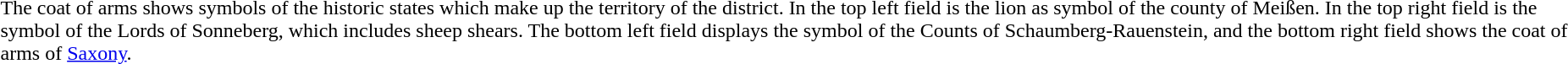<table>
<tr valign=top>
<td></td>
<td>The coat of arms shows symbols of the historic states which make up the territory of the district. In the top left field is the lion as symbol of the county of Meißen. In the top right field is the symbol of the Lords of Sonneberg, which includes sheep shears. The bottom left field displays the symbol of the Counts of Schaumberg-Rauenstein, and the bottom right field shows the coat of arms of <a href='#'>Saxony</a>.</td>
</tr>
</table>
